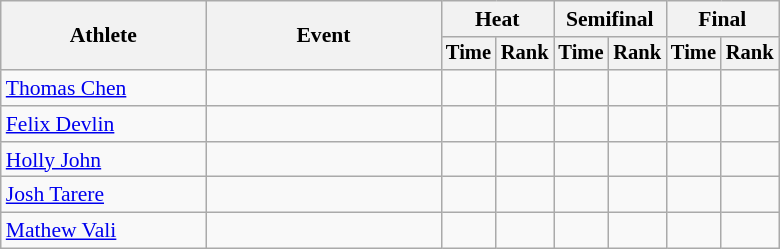<table class=wikitable style=font-size:90%>
<tr>
<th rowspan=2 width=130>Athlete</th>
<th rowspan=2 width=150>Event</th>
<th colspan=2>Heat</th>
<th colspan=2>Semifinal</th>
<th colspan=2>Final</th>
</tr>
<tr style=font-size:95%>
<th>Time</th>
<th>Rank</th>
<th>Time</th>
<th>Rank</th>
<th>Time</th>
<th>Rank</th>
</tr>
<tr align=center>
<td align=left><a href='#'>Thomas Chen</a></td>
<td style="text-align:left;"></td>
<td></td>
<td></td>
<td></td>
<td></td>
<td></td>
<td></td>
</tr>
<tr align=center>
<td align=left><a href='#'>Felix Devlin</a></td>
<td style="text-align:left;"></td>
<td></td>
<td></td>
<td></td>
<td></td>
<td></td>
<td></td>
</tr>
<tr align=center>
<td align=left><a href='#'>Holly John</a></td>
<td style="text-align:left;"></td>
<td></td>
<td></td>
<td></td>
<td></td>
<td></td>
<td></td>
</tr>
<tr align=center>
<td align=left><a href='#'>Josh Tarere</a></td>
<td style="text-align:left;"></td>
<td></td>
<td></td>
<td></td>
<td></td>
<td></td>
<td></td>
</tr>
<tr align=center>
<td align=left><a href='#'>Mathew Vali</a></td>
<td style="text-align:left;"></td>
<td></td>
<td></td>
<td></td>
<td></td>
<td></td>
<td></td>
</tr>
</table>
